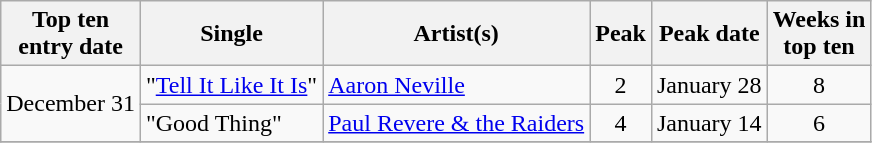<table class="plainrowheaders sortable wikitable">
<tr>
<th>Top ten<br>entry date</th>
<th>Single</th>
<th>Artist(s)</th>
<th>Peak</th>
<th>Peak date</th>
<th>Weeks in<br>top ten</th>
</tr>
<tr>
<td rowspan="2">December 31</td>
<td>"<a href='#'>Tell It Like It Is</a>"</td>
<td><a href='#'>Aaron Neville</a></td>
<td align=center>2</td>
<td>January 28</td>
<td align=center>8</td>
</tr>
<tr>
<td>"Good Thing"</td>
<td><a href='#'>Paul Revere & the Raiders</a></td>
<td align=center>4</td>
<td>January 14</td>
<td align=center>6</td>
</tr>
<tr>
</tr>
</table>
